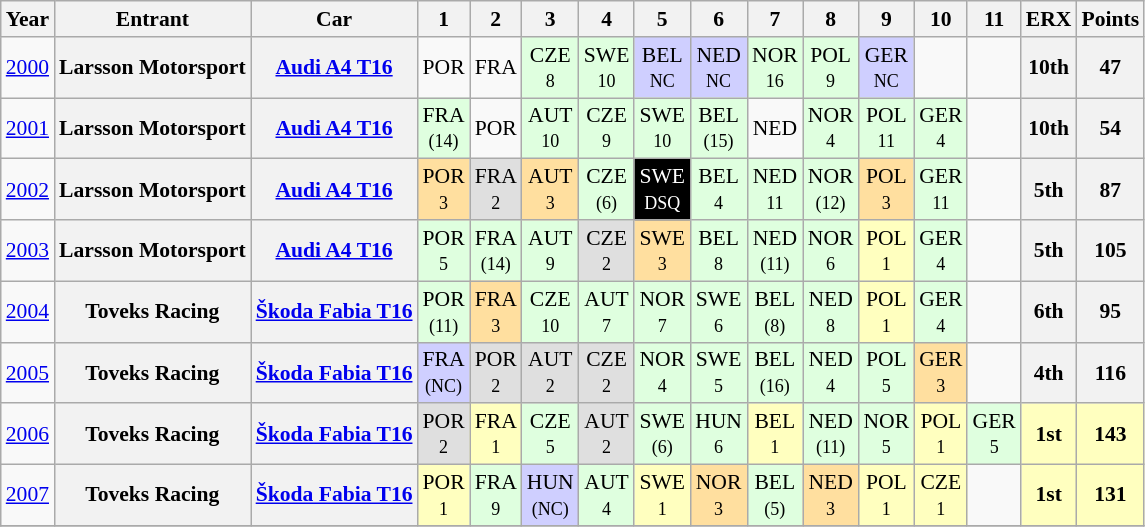<table class="wikitable" border="1" style="text-align:center; font-size:90%;">
<tr valign="top">
<th>Year</th>
<th>Entrant</th>
<th>Car</th>
<th>1</th>
<th>2</th>
<th>3</th>
<th>4</th>
<th>5</th>
<th>6</th>
<th>7</th>
<th>8</th>
<th>9</th>
<th>10</th>
<th>11</th>
<th>ERX</th>
<th>Points</th>
</tr>
<tr>
<td><a href='#'>2000</a></td>
<th>Larsson Motorsport</th>
<th><a href='#'>Audi A4 T16</a></th>
<td>POR<br><small></small></td>
<td>FRA<br><small></small></td>
<td style="background:#DFFFDF;">CZE<br><small>8</small></td>
<td style="background:#DFFFDF;">SWE<br><small>10</small></td>
<td style="background:#CFCFFF;">BEL<br><small>NC</small></td>
<td style="background:#CFCFFF;">NED<br><small>NC</small></td>
<td style="background:#DFFFDF;">NOR<br><small>16</small></td>
<td style="background:#DFFFDF;">POL<br><small>9</small></td>
<td style="background:#CFCFFF;">GER<br><small>NC</small></td>
<td></td>
<td></td>
<th>10th</th>
<th>47</th>
</tr>
<tr>
<td><a href='#'>2001</a></td>
<th>Larsson Motorsport</th>
<th><a href='#'>Audi A4 T16</a></th>
<td style="background:#DFFFDF;">FRA<br><small>(14)</small></td>
<td>POR<br><small></small></td>
<td style="background:#DFFFDF;">AUT<br><small>10</small></td>
<td style="background:#DFFFDF;">CZE<br><small>9</small></td>
<td style="background:#DFFFDF;">SWE<br><small>10</small></td>
<td style="background:#DFFFDF;">BEL<br><small>(15)</small></td>
<td>NED<br><small></small></td>
<td style="background:#DFFFDF;">NOR<br><small>4</small></td>
<td style="background:#DFFFDF;">POL<br><small>11</small></td>
<td style="background:#DFFFDF;">GER<br><small>4</small></td>
<td></td>
<th>10th</th>
<th>54</th>
</tr>
<tr>
<td><a href='#'>2002</a></td>
<th>Larsson Motorsport</th>
<th><a href='#'>Audi A4 T16</a></th>
<td style="background:#FFDF9F;">POR<br><small>3</small></td>
<td style="background:#DFDFDF;">FRA<br><small>2</small></td>
<td style="background:#FFDF9F;">AUT<br><small>3</small></td>
<td style="background:#DFFFDF;">CZE<br><small>(6)</small></td>
<td style="background:#000000; color:white"><span>SWE<br><small>DSQ</small></span></td>
<td style="background:#DFFFDF;">BEL<br><small>4</small></td>
<td style="background:#DFFFDF;">NED<br><small>11</small></td>
<td style="background:#DFFFDF;">NOR<br><small>(12)</small></td>
<td style="background:#FFDF9F;">POL<br><small>3</small></td>
<td style="background:#DFFFDF;">GER<br><small>11</small></td>
<td></td>
<th>5th</th>
<th>87</th>
</tr>
<tr>
<td><a href='#'>2003</a></td>
<th>Larsson Motorsport</th>
<th><a href='#'>Audi A4 T16</a></th>
<td style="background:#DFFFDF;">POR<br><small>5</small></td>
<td style="background:#DFFFDF;">FRA<br><small>(14)</small></td>
<td style="background:#DFFFDF;">AUT<br><small>9</small></td>
<td style="background:#DFDFDF;">CZE<br><small>2</small></td>
<td style="background:#FFDF9F;">SWE<br><small>3</small></td>
<td style="background:#DFFFDF;">BEL<br><small>8</small></td>
<td style="background:#DFFFDF;">NED<br><small>(11)</small></td>
<td style="background:#DFFFDF;">NOR<br><small>6</small></td>
<td style="background:#FFFFBF;">POL<br><small>1</small></td>
<td style="background:#DFFFDF;">GER<br><small>4</small></td>
<td></td>
<th>5th</th>
<th>105</th>
</tr>
<tr>
<td><a href='#'>2004</a></td>
<th>Toveks Racing</th>
<th><a href='#'>Škoda Fabia T16</a></th>
<td style="background:#DFFFDF;">POR<br><small>(11)</small></td>
<td style="background:#FFDF9F;">FRA<br><small>3</small></td>
<td style="background:#DFFFDF;">CZE<br><small>10</small></td>
<td style="background:#DFFFDF;">AUT<br><small>7</small></td>
<td style="background:#DFFFDF;">NOR<br><small>7</small></td>
<td style="background:#DFFFDF;">SWE<br><small>6</small></td>
<td style="background:#DFFFDF;">BEL<br><small>(8)</small></td>
<td style="background:#DFFFDF;">NED<br><small>8</small></td>
<td style="background:#FFFFBF;">POL<br><small>1</small></td>
<td style="background:#DFFFDF;">GER<br><small>4</small></td>
<td></td>
<th>6th</th>
<th>95</th>
</tr>
<tr>
<td><a href='#'>2005</a></td>
<th>Toveks Racing</th>
<th><a href='#'>Škoda Fabia T16</a></th>
<td style="background:#CFCFFF;">FRA<br><small>(NC)</small></td>
<td style="background:#DFDFDF;">POR<br><small>2</small></td>
<td style="background:#DFDFDF;">AUT<br><small>2</small></td>
<td style="background:#DFDFDF;">CZE<br><small>2</small></td>
<td style="background:#DFFFDF;">NOR<br><small>4</small></td>
<td style="background:#DFFFDF;">SWE<br><small>5</small></td>
<td style="background:#DFFFDF;">BEL<br><small>(16)</small></td>
<td style="background:#DFFFDF;">NED<br><small>4</small></td>
<td style="background:#DFFFDF;">POL<br><small>5</small></td>
<td style="background:#FFDF9F;">GER<br><small>3</small></td>
<td></td>
<th>4th</th>
<th>116</th>
</tr>
<tr>
<td><a href='#'>2006</a></td>
<th>Toveks Racing</th>
<th><a href='#'>Škoda Fabia T16</a></th>
<td style="background:#DFDFDF;">POR<br><small>2</small></td>
<td style="background:#FFFFBF;">FRA<br><small>1</small></td>
<td style="background:#DFFFDF;">CZE<br><small>5</small></td>
<td style="background:#DFDFDF;">AUT<br><small>2</small></td>
<td style="background:#DFFFDF;">SWE<br><small>(6)</small></td>
<td style="background:#DFFFDF;">HUN<br><small>6</small></td>
<td style="background:#FFFFBF;">BEL<br><small>1</small></td>
<td style="background:#DFFFDF;">NED<br><small>(11)</small></td>
<td style="background:#DFFFDF;">NOR<br><small>5</small></td>
<td style="background:#FFFFBF;">POL<br><small>1</small></td>
<td style="background:#DFFFDF;">GER<br><small>5</small></td>
<th style="background:#FFFFBF;">1st</th>
<th style="background:#FFFFBF;">143</th>
</tr>
<tr>
<td><a href='#'>2007</a></td>
<th>Toveks Racing</th>
<th><a href='#'>Škoda Fabia T16</a></th>
<td style="background:#FFFFBF;">POR<br><small>1</small></td>
<td style="background:#DFFFDF;">FRA<br><small>9</small></td>
<td style="background:#CFCFFF;">HUN<br><small>(NC)</small></td>
<td style="background:#DFFFDF;">AUT<br><small>4</small></td>
<td style="background:#FFFFBF;">SWE<br><small>1</small></td>
<td style="background:#FFDF9F;">NOR<br><small>3</small></td>
<td style="background:#DFFFDF;">BEL<br><small>(5)</small></td>
<td style="background:#FFDF9F;">NED<br><small>3</small></td>
<td style="background:#FFFFBF;">POL<br><small>1</small></td>
<td style="background:#FFFFBF;">CZE<br><small>1</small></td>
<td></td>
<th style="background:#FFFFBF;">1st</th>
<th style="background:#FFFFBF;">131</th>
</tr>
<tr>
</tr>
</table>
